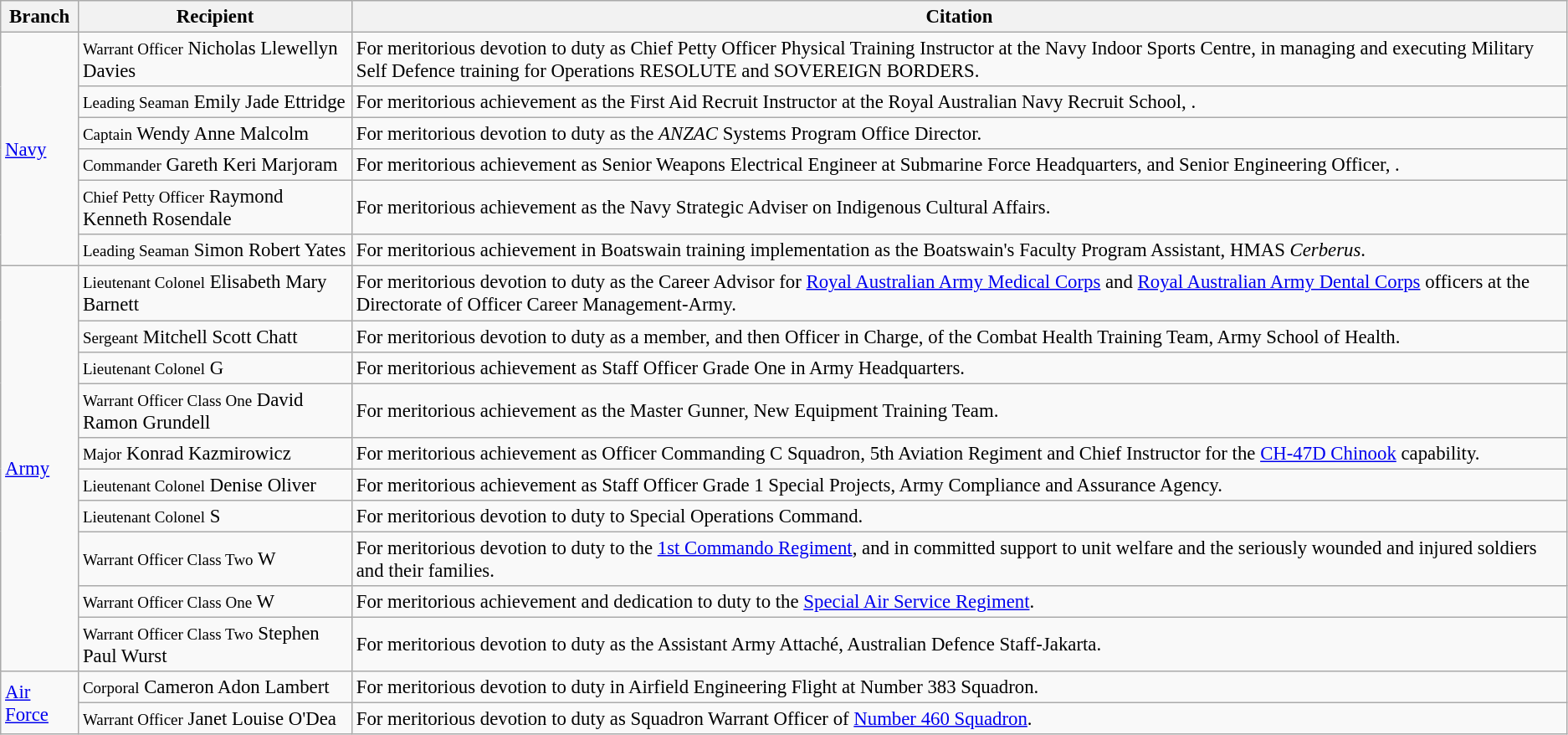<table class="wikitable" style="font-size:95%;">
<tr>
<th>Branch</th>
<th>Recipient</th>
<th>Citation</th>
</tr>
<tr>
<td rowspan="6"><a href='#'>Navy</a></td>
<td><small>Warrant Officer</small> Nicholas Llewellyn Davies</td>
<td>For meritorious devotion to duty as Chief Petty Officer Physical Training Instructor at the Navy Indoor Sports Centre, in managing and executing Military Self Defence training for Operations RESOLUTE and SOVEREIGN BORDERS.</td>
</tr>
<tr>
<td><small>Leading Seaman</small> Emily Jade Ettridge</td>
<td>For meritorious achievement as the First Aid Recruit Instructor at the Royal Australian Navy Recruit School, .</td>
</tr>
<tr>
<td><small>Captain</small> Wendy Anne Malcolm </td>
<td>For meritorious devotion to duty as the <em>ANZAC</em> Systems Program Office Director.</td>
</tr>
<tr>
<td><small>Commander</small> Gareth Keri Marjoram </td>
<td>For meritorious achievement as Senior Weapons Electrical Engineer at Submarine Force Headquarters,  and Senior Engineering Officer, .</td>
</tr>
<tr>
<td><small>Chief Petty Officer</small>  Raymond Kenneth Rosendale</td>
<td>For meritorious achievement as the Navy Strategic Adviser on Indigenous Cultural Affairs.</td>
</tr>
<tr>
<td><small>Leading Seaman</small> Simon Robert Yates</td>
<td>For meritorious achievement in Boatswain training implementation as the Boatswain's Faculty Program Assistant, HMAS <em>Cerberus</em>.</td>
</tr>
<tr>
<td rowspan="10"><a href='#'>Army</a></td>
<td><small>Lieutenant Colonel</small> Elisabeth Mary Barnett</td>
<td>For meritorious devotion to duty as the Career Advisor for <a href='#'>Royal Australian Army Medical Corps</a> and <a href='#'>Royal Australian Army Dental Corps</a> officers at the Directorate of Officer Career Management-Army.</td>
</tr>
<tr>
<td><small>Sergeant</small> Mitchell Scott Chatt</td>
<td>For meritorious devotion to duty as a member, and then Officer in Charge, of the Combat Health Training Team, Army School of Health.</td>
</tr>
<tr>
<td><small>Lieutenant Colonel</small> G</td>
<td>For meritorious achievement as Staff Officer Grade One in Army Headquarters.</td>
</tr>
<tr>
<td><small>Warrant Officer Class One</small> David Ramon Grundell</td>
<td>For meritorious achievement as the Master Gunner, New Equipment Training Team.</td>
</tr>
<tr>
<td><small>Major</small> Konrad Kazmirowicz</td>
<td>For meritorious achievement as Officer Commanding C Squadron, 5th Aviation Regiment and Chief Instructor for the <a href='#'>CH-47D Chinook</a> capability.</td>
</tr>
<tr>
<td><small>Lieutenant Colonel</small> Denise Oliver</td>
<td>For meritorious achievement as Staff Officer Grade 1 Special Projects, Army Compliance and Assurance Agency.</td>
</tr>
<tr>
<td><small>Lieutenant Colonel</small> S</td>
<td>For meritorious devotion to duty to Special Operations Command.</td>
</tr>
<tr>
<td><small>Warrant Officer Class Two</small> W</td>
<td>For meritorious devotion to duty to the <a href='#'>1st Commando Regiment</a>, and in committed support to unit welfare and the seriously wounded and injured soldiers and their families.</td>
</tr>
<tr>
<td><small>Warrant Officer Class One</small> W</td>
<td>For meritorious achievement and dedication to duty to the <a href='#'>Special Air Service Regiment</a>.</td>
</tr>
<tr>
<td><small>Warrant Officer Class Two</small> Stephen Paul Wurst</td>
<td>For meritorious devotion to duty as the Assistant Army Attaché, Australian Defence Staff-Jakarta.</td>
</tr>
<tr>
<td rowspan="2"><a href='#'>Air Force</a></td>
<td><small>Corporal</small> Cameron Adon Lambert</td>
<td>For meritorious devotion to duty in Airfield Engineering Flight at Number 383 Squadron.</td>
</tr>
<tr>
<td><small>Warrant Officer</small> Janet Louise O'Dea</td>
<td>For meritorious devotion to duty as Squadron Warrant Officer of <a href='#'>Number 460 Squadron</a>.</td>
</tr>
</table>
